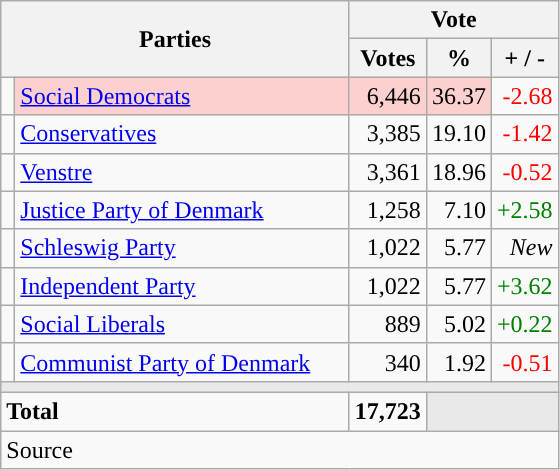<table class="wikitable" style="text-align:right;">
<tr>
<th style="text-align:centre;" rowspan="2" colspan="2" width="225">Parties</th>
<th colspan="3">Vote</th>
</tr>
<tr>
<th width="15">Votes</th>
<th width="15">%</th>
<th width="15">+ / -</th>
</tr>
<tr>
<td width="2" style="color:inherit;background:"></td>
<td bgcolor=#fbd0ce  align="left"><a href='#'>Social Democrats</a></td>
<td bgcolor=#fbd0ce>6,446</td>
<td bgcolor=#fbd0ce>36.37</td>
<td style=color:red;>-2.68</td>
</tr>
<tr>
<td width="2" style="color:inherit;background:"></td>
<td align="left"><a href='#'>Conservatives</a></td>
<td>3,385</td>
<td>19.10</td>
<td style=color:red;>-1.42</td>
</tr>
<tr>
<td width="2" style="color:inherit;background:"></td>
<td align="left"><a href='#'>Venstre</a></td>
<td>3,361</td>
<td>18.96</td>
<td style=color:red;>-0.52</td>
</tr>
<tr>
<td width="2" style="color:inherit;background:"></td>
<td align="left"><a href='#'>Justice Party of Denmark</a></td>
<td>1,258</td>
<td>7.10</td>
<td style=color:green;>+2.58</td>
</tr>
<tr>
<td width="2" style="color:inherit;background:"></td>
<td align="left"><a href='#'>Schleswig Party</a></td>
<td>1,022</td>
<td>5.77</td>
<td><em>New</em></td>
</tr>
<tr>
<td width="2" style="color:inherit;background:"></td>
<td align="left"><a href='#'>Independent Party</a></td>
<td>1,022</td>
<td>5.77</td>
<td style=color:green;>+3.62</td>
</tr>
<tr>
<td width="2" style="color:inherit;background:"></td>
<td align="left"><a href='#'>Social Liberals</a></td>
<td>889</td>
<td>5.02</td>
<td style=color:green;>+0.22</td>
</tr>
<tr>
<td width="2" style="color:inherit;background:"></td>
<td align="left"><a href='#'>Communist Party of Denmark</a></td>
<td>340</td>
<td>1.92</td>
<td style=color:red;>-0.51</td>
</tr>
<tr>
<td colspan="7" bgcolor="#E9E9E9"></td>
</tr>
<tr>
<td align="left" colspan="2"><strong>Total</strong></td>
<td><strong>17,723</strong></td>
<td bgcolor="#E9E9E9" colspan="2"></td>
</tr>
<tr>
<td align="left" colspan="6">Source</td>
</tr>
</table>
